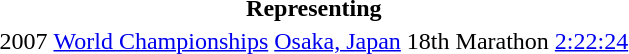<table>
<tr>
<th colspan="6">Representing </th>
</tr>
<tr>
<td>2007</td>
<td><a href='#'>World Championships</a></td>
<td><a href='#'>Osaka, Japan</a></td>
<td>18th</td>
<td>Marathon</td>
<td><a href='#'>2:22:24</a></td>
</tr>
</table>
